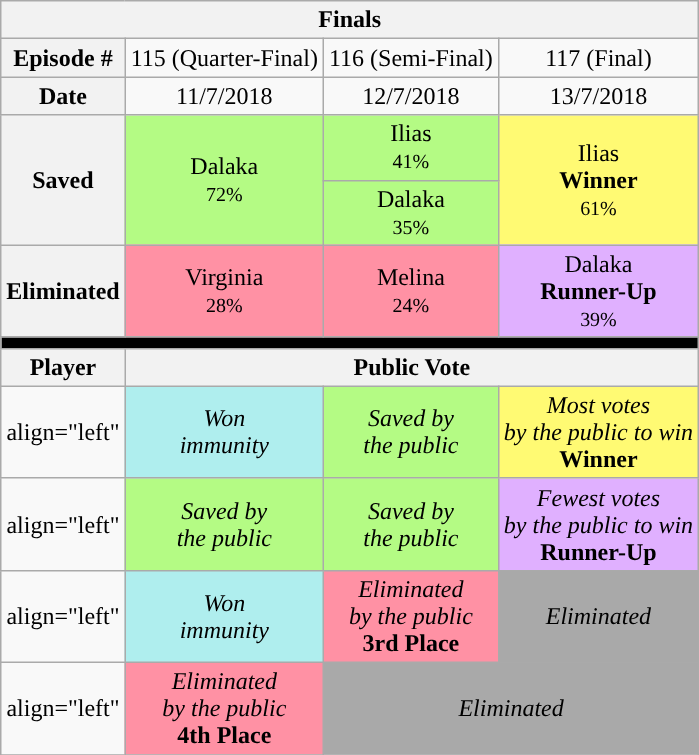<table class="wikitable " style="text-align:center;">
<tr>
<th colspan="4">Finals</th>
</tr>
<tr>
<th>Episode #</th>
<td>115 (Quarter-Final)</td>
<td>116 (Semi-Final)</td>
<td>117 (Final)</td>
</tr>
<tr>
<th>Date</th>
<td>11/7/2018</td>
<td>12/7/2018</td>
<td>13/7/2018</td>
</tr>
<tr>
<th rowspan=2>Saved</th>
<td rowspan=2 style="background:#B4FB84">Dalaka<br> <small>72%</small></td>
<td style="background:#B4FB84">Ilias <br> <small>41%</small></td>
<td rowspan=2 style="background:#fffa73">Ilias<br> <strong>Winner</strong> <br><small> 61% </small></td>
</tr>
<tr>
<td style="background:#B4FB84">Dalaka<br> <small>35%</small></td>
</tr>
<tr>
<th>Eliminated</th>
<td style="background:#FF91A4">Virginia<br> <small>28%</small></td>
<td style="background:#FF91A4">Melina<br> <small>24%</small></td>
<td style="background:#E0B0FF">Dalaka<br> <strong>Runner-Up</strong><br><small>39%</small></td>
</tr>
<tr>
<th colspan="5" style="background:black;"></th>
</tr>
<tr>
<th>Player</th>
<th colspan="3">Public Vote</th>
</tr>
<tr>
<td>align="left" </td>
<td style="background:#afeeee"><em>Won<br> immunity</em></td>
<td style="background:#B4FB84"><em>Saved by <br>the public</em></td>
<td style="background:#fffa73"><em>Most votes <br>by the public to win</em><br><strong>Winner</strong></td>
</tr>
<tr>
<td>align="left" </td>
<td style="background:#B4FB84"><em>Saved by <br>the public</em></td>
<td style="background:#B4FB84"><em>Saved by <br>the public</em></td>
<td style="background:#E0B0FF"><em>Fewest votes <br>by the public to win</em><br><strong>Runner-Up</strong></td>
</tr>
<tr>
<td>align="left" </td>
<td style="background:#afeeee"><em>Won<br> immunity</em></td>
<td style="background:#FF91A4"><em>Eliminated <br> by the public</em><br> <strong>3rd Place</strong></td>
<td colspan=3 style="background:darkgray"><em>Eliminated</em><br></td>
</tr>
<tr>
<td>align="left" </td>
<td style="background:#FF91A4"><em>Eliminated <br> by the public</em><br> <strong>4th Place</strong></td>
<td colspan=3 style="background:darkgray"><em>Eliminated</em><br></td>
</tr>
<tr>
</tr>
</table>
